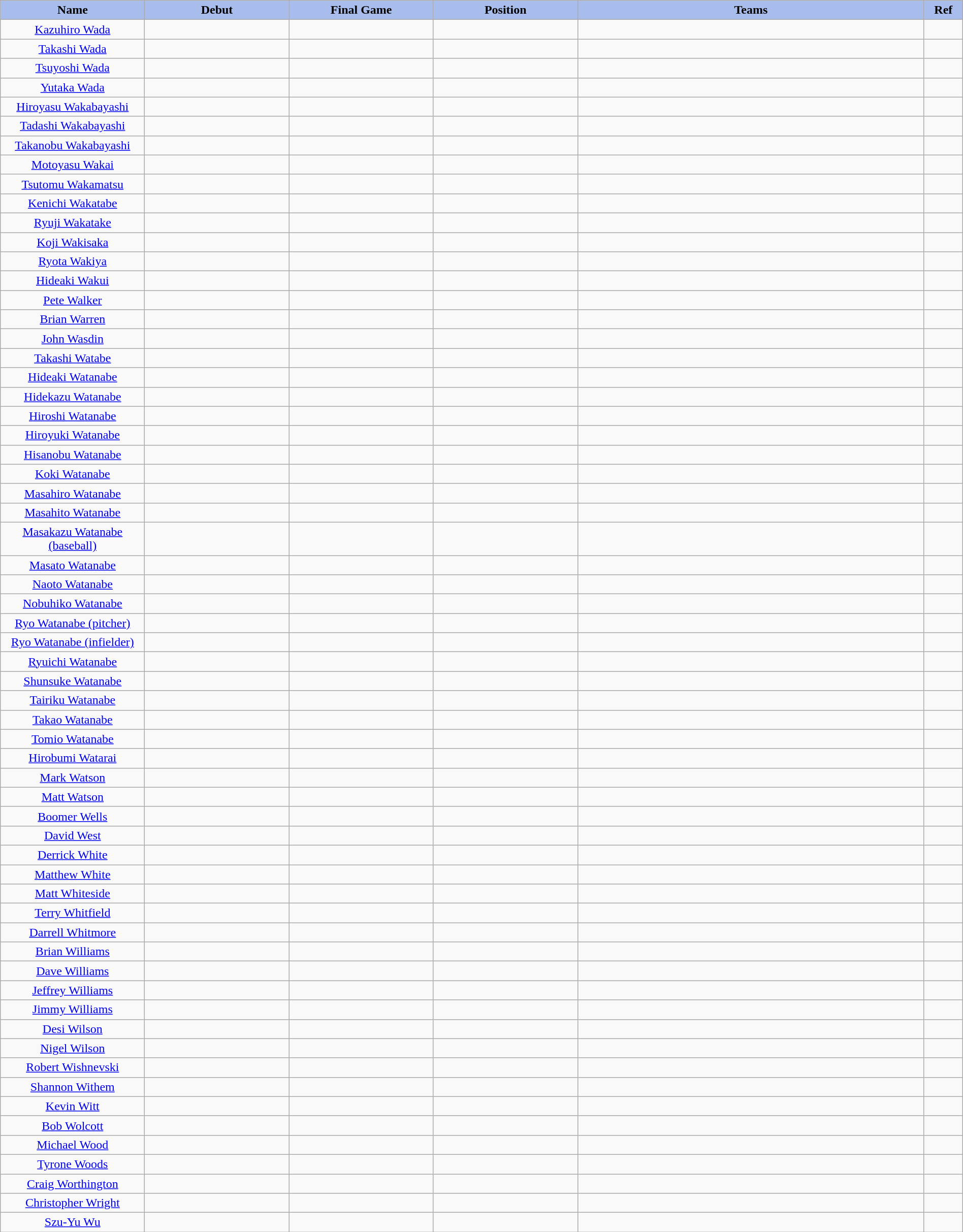<table class="wikitable" style="width: 100%">
<tr>
<th style="background:#A8BDEC;" width=15%>Name</th>
<th width=15% style="background:#A8BDEC;">Debut</th>
<th width=15% style="background:#A8BDEC;">Final Game</th>
<th width=15% style="background:#A8BDEC;">Position</th>
<th width=36% style="background:#A8BDEC;">Teams</th>
<th width=4% style="background:#A8BDEC;">Ref</th>
</tr>
<tr align=center>
<td><a href='#'>Kazuhiro Wada</a></td>
<td></td>
<td></td>
<td></td>
<td></td>
<td></td>
</tr>
<tr align=center>
<td><a href='#'>Takashi Wada</a></td>
<td></td>
<td></td>
<td></td>
<td></td>
<td></td>
</tr>
<tr align=center>
<td><a href='#'>Tsuyoshi Wada</a></td>
<td></td>
<td></td>
<td></td>
<td></td>
<td></td>
</tr>
<tr align=center>
<td><a href='#'>Yutaka Wada</a></td>
<td></td>
<td></td>
<td></td>
<td></td>
<td></td>
</tr>
<tr align=center>
<td><a href='#'>Hiroyasu Wakabayashi</a></td>
<td></td>
<td></td>
<td></td>
<td></td>
<td></td>
</tr>
<tr align=center>
<td><a href='#'>Tadashi Wakabayashi</a></td>
<td></td>
<td></td>
<td></td>
<td></td>
<td></td>
</tr>
<tr align=center>
<td><a href='#'>Takanobu Wakabayashi</a></td>
<td></td>
<td></td>
<td></td>
<td></td>
<td></td>
</tr>
<tr align=center>
<td><a href='#'>Motoyasu Wakai</a></td>
<td></td>
<td></td>
<td></td>
<td></td>
<td></td>
</tr>
<tr align=center>
<td><a href='#'>Tsutomu Wakamatsu</a></td>
<td></td>
<td></td>
<td></td>
<td></td>
<td></td>
</tr>
<tr align=center>
<td><a href='#'>Kenichi Wakatabe</a></td>
<td></td>
<td></td>
<td></td>
<td></td>
<td></td>
</tr>
<tr align=center>
<td><a href='#'>Ryuji Wakatake</a></td>
<td></td>
<td></td>
<td></td>
<td></td>
<td></td>
</tr>
<tr align=center>
<td><a href='#'>Koji Wakisaka</a></td>
<td></td>
<td></td>
<td></td>
<td></td>
<td></td>
</tr>
<tr align=center>
<td><a href='#'>Ryota Wakiya</a></td>
<td></td>
<td></td>
<td></td>
<td></td>
<td></td>
</tr>
<tr align=center>
<td><a href='#'>Hideaki Wakui</a></td>
<td></td>
<td></td>
<td></td>
<td></td>
<td></td>
</tr>
<tr align=center>
<td><a href='#'>Pete Walker</a></td>
<td></td>
<td></td>
<td></td>
<td></td>
<td></td>
</tr>
<tr align=center>
<td><a href='#'>Brian Warren</a></td>
<td></td>
<td></td>
<td></td>
<td></td>
<td></td>
</tr>
<tr align=center>
<td><a href='#'>John Wasdin</a></td>
<td></td>
<td></td>
<td></td>
<td></td>
<td></td>
</tr>
<tr align=center>
<td><a href='#'>Takashi Watabe</a></td>
<td></td>
<td></td>
<td></td>
<td></td>
<td></td>
</tr>
<tr align=center>
<td><a href='#'>Hideaki Watanabe</a></td>
<td></td>
<td></td>
<td></td>
<td></td>
<td></td>
</tr>
<tr align=center>
<td><a href='#'>Hidekazu Watanabe</a></td>
<td></td>
<td></td>
<td></td>
<td></td>
<td></td>
</tr>
<tr align=center>
<td><a href='#'>Hiroshi Watanabe</a></td>
<td></td>
<td></td>
<td></td>
<td></td>
<td></td>
</tr>
<tr align=center>
<td><a href='#'>Hiroyuki Watanabe</a></td>
<td></td>
<td></td>
<td></td>
<td></td>
<td></td>
</tr>
<tr align=center>
<td><a href='#'>Hisanobu Watanabe</a></td>
<td></td>
<td></td>
<td></td>
<td></td>
<td></td>
</tr>
<tr align=center>
<td><a href='#'>Koki Watanabe</a></td>
<td></td>
<td></td>
<td></td>
<td></td>
<td></td>
</tr>
<tr align=center>
<td><a href='#'>Masahiro Watanabe</a></td>
<td></td>
<td></td>
<td></td>
<td></td>
<td></td>
</tr>
<tr align=center>
<td><a href='#'>Masahito Watanabe</a></td>
<td></td>
<td></td>
<td></td>
<td></td>
<td></td>
</tr>
<tr align=center>
<td><a href='#'>Masakazu Watanabe (baseball)</a></td>
<td></td>
<td></td>
<td></td>
<td></td>
<td></td>
</tr>
<tr align=center>
<td><a href='#'>Masato Watanabe</a></td>
<td></td>
<td></td>
<td></td>
<td></td>
<td></td>
</tr>
<tr align=center>
<td><a href='#'>Naoto Watanabe</a></td>
<td></td>
<td></td>
<td></td>
<td></td>
<td></td>
</tr>
<tr align=center>
<td><a href='#'>Nobuhiko Watanabe</a></td>
<td></td>
<td></td>
<td></td>
<td></td>
<td></td>
</tr>
<tr align=center>
<td><a href='#'>Ryo Watanabe (pitcher)</a></td>
<td></td>
<td></td>
<td></td>
<td></td>
<td></td>
</tr>
<tr align=center>
<td><a href='#'>Ryo Watanabe (infielder)</a></td>
<td></td>
<td></td>
<td></td>
<td></td>
<td></td>
</tr>
<tr align=center>
<td><a href='#'>Ryuichi Watanabe</a></td>
<td></td>
<td></td>
<td></td>
<td></td>
<td></td>
</tr>
<tr align=center>
<td><a href='#'>Shunsuke Watanabe</a></td>
<td></td>
<td></td>
<td></td>
<td></td>
<td></td>
</tr>
<tr align=center>
<td><a href='#'>Tairiku Watanabe</a></td>
<td></td>
<td></td>
<td></td>
<td></td>
<td></td>
</tr>
<tr align=center>
<td><a href='#'>Takao Watanabe</a></td>
<td></td>
<td></td>
<td></td>
<td></td>
<td></td>
</tr>
<tr align=center>
<td><a href='#'>Tomio Watanabe</a></td>
<td></td>
<td></td>
<td></td>
<td></td>
<td></td>
</tr>
<tr align=center>
<td><a href='#'>Hirobumi Watarai</a></td>
<td></td>
<td></td>
<td></td>
<td></td>
<td></td>
</tr>
<tr align=center>
<td><a href='#'>Mark Watson</a></td>
<td></td>
<td></td>
<td></td>
<td></td>
<td></td>
</tr>
<tr align=center>
<td><a href='#'>Matt Watson</a></td>
<td></td>
<td></td>
<td></td>
<td></td>
<td></td>
</tr>
<tr align=center>
<td><a href='#'>Boomer Wells</a></td>
<td></td>
<td></td>
<td></td>
<td></td>
<td></td>
</tr>
<tr align=center>
<td><a href='#'>David West</a></td>
<td></td>
<td></td>
<td></td>
<td></td>
<td></td>
</tr>
<tr align=center>
<td><a href='#'>Derrick White</a></td>
<td></td>
<td></td>
<td></td>
<td></td>
<td></td>
</tr>
<tr align=center>
<td><a href='#'>Matthew White</a></td>
<td></td>
<td></td>
<td></td>
<td></td>
<td></td>
</tr>
<tr align=center>
<td><a href='#'>Matt Whiteside</a></td>
<td></td>
<td></td>
<td></td>
<td></td>
<td></td>
</tr>
<tr align=center>
<td><a href='#'>Terry Whitfield</a></td>
<td></td>
<td></td>
<td></td>
<td></td>
<td></td>
</tr>
<tr align=center>
<td><a href='#'>Darrell Whitmore</a></td>
<td></td>
<td></td>
<td></td>
<td></td>
<td></td>
</tr>
<tr align=center>
<td><a href='#'>Brian Williams</a></td>
<td></td>
<td></td>
<td></td>
<td></td>
<td></td>
</tr>
<tr align=center>
<td><a href='#'>Dave Williams</a></td>
<td></td>
<td></td>
<td></td>
<td></td>
<td></td>
</tr>
<tr align=center>
<td><a href='#'>Jeffrey Williams</a></td>
<td></td>
<td></td>
<td></td>
<td></td>
<td></td>
</tr>
<tr align=center>
<td><a href='#'>Jimmy Williams</a></td>
<td></td>
<td></td>
<td></td>
<td></td>
<td></td>
</tr>
<tr align=center>
<td><a href='#'>Desi Wilson</a></td>
<td></td>
<td></td>
<td></td>
<td></td>
<td></td>
</tr>
<tr align=center>
<td><a href='#'>Nigel Wilson</a></td>
<td></td>
<td></td>
<td></td>
<td></td>
<td></td>
</tr>
<tr align=center>
<td><a href='#'>Robert Wishnevski</a></td>
<td></td>
<td></td>
<td></td>
<td></td>
<td></td>
</tr>
<tr align=center>
<td><a href='#'>Shannon Withem</a></td>
<td></td>
<td></td>
<td></td>
<td></td>
<td></td>
</tr>
<tr align=center>
<td><a href='#'>Kevin Witt</a></td>
<td></td>
<td></td>
<td></td>
<td></td>
<td></td>
</tr>
<tr align=center>
<td><a href='#'>Bob Wolcott</a></td>
<td></td>
<td></td>
<td></td>
<td></td>
<td></td>
</tr>
<tr align=center>
<td><a href='#'>Michael Wood</a></td>
<td></td>
<td></td>
<td></td>
<td></td>
<td></td>
</tr>
<tr align=center>
<td><a href='#'>Tyrone Woods</a></td>
<td></td>
<td></td>
<td></td>
<td></td>
<td></td>
</tr>
<tr align=center>
<td><a href='#'>Craig Worthington</a></td>
<td></td>
<td></td>
<td></td>
<td></td>
<td></td>
</tr>
<tr align=center>
<td><a href='#'>Christopher Wright</a></td>
<td></td>
<td></td>
<td></td>
<td></td>
<td></td>
</tr>
<tr align=center>
<td><a href='#'>Szu-Yu Wu</a></td>
<td></td>
<td></td>
<td></td>
<td></td>
<td></td>
</tr>
</table>
